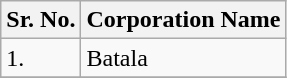<table class="wikitable sortable">
<tr>
<th bgcolor="#99ccff">Sr. No.</th>
<th bgcolor="#99ccff">Corporation Name</th>
</tr>
<tr>
<td>1.</td>
<td>Batala</td>
</tr>
<tr>
</tr>
</table>
